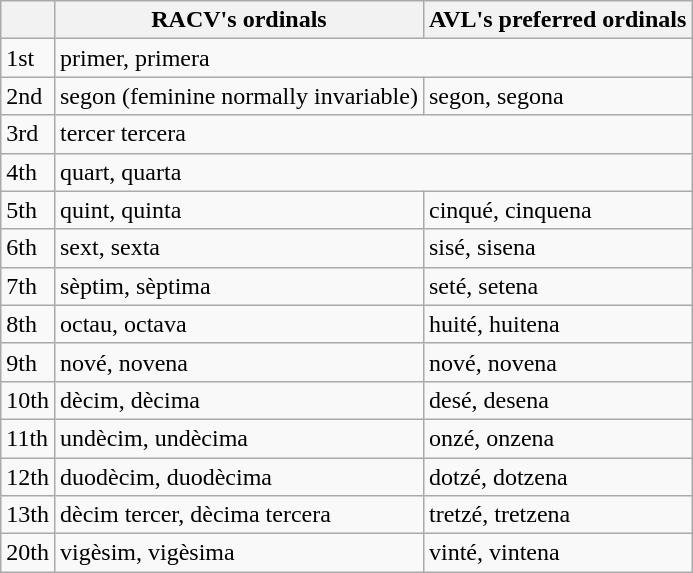<table class="wikitable">
<tr>
<th></th>
<th><strong>RACV's ordinals</strong></th>
<th><strong>AVL's preferred ordinals</strong></th>
</tr>
<tr>
<td>1st</td>
<td colspan="2">primer, primera</td>
</tr>
<tr>
<td>2nd</td>
<td>segon (feminine normally invariable)</td>
<td>segon, segona</td>
</tr>
<tr>
<td>3rd</td>
<td colspan="2">tercer tercera</td>
</tr>
<tr>
<td>4th</td>
<td colspan="2">quart, quarta</td>
</tr>
<tr>
<td>5th</td>
<td>quint, quinta</td>
<td>cinqué, cinquena</td>
</tr>
<tr>
<td>6th</td>
<td>sext, sexta</td>
<td>sisé, sisena</td>
</tr>
<tr>
<td>7th</td>
<td>sèptim, sèptima</td>
<td>seté, setena</td>
</tr>
<tr>
<td>8th</td>
<td>octau, octava</td>
<td>huité, huitena</td>
</tr>
<tr>
<td>9th</td>
<td>nové, novena</td>
<td>nové, novena</td>
</tr>
<tr>
<td>10th</td>
<td>dècim, dècima</td>
<td>desé, desena</td>
</tr>
<tr>
<td>11th</td>
<td>undècim, undècima</td>
<td>onzé, onzena</td>
</tr>
<tr>
<td>12th</td>
<td>duodècim, duodècima</td>
<td>dotzé, dotzena</td>
</tr>
<tr>
<td>13th</td>
<td>dècim tercer, dècima tercera</td>
<td>tretzé, tretzena</td>
</tr>
<tr>
<td>20th</td>
<td>vigèsim, vigèsima</td>
<td>vinté, vintena</td>
</tr>
</table>
